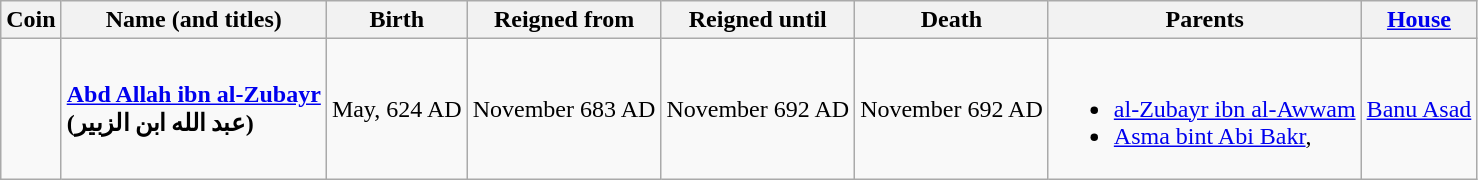<table class="wikitable">
<tr>
<th>Coin</th>
<th>Name (and titles)</th>
<th>Birth</th>
<th>Reigned from</th>
<th>Reigned until</th>
<th>Death</th>
<th>Parents</th>
<th><a href='#'>House</a></th>
</tr>
<tr>
<td></td>
<td><strong><a href='#'>Abd Allah ibn al-Zubayr</a><br>(عبد الله ابن الزبير)</strong></td>
<td>May, 624 AD</td>
<td>November 683 AD</td>
<td>November 692 AD</td>
<td>November 692 AD</td>
<td><br><ul><li><a href='#'>al-Zubayr ibn al-Awwam</a></li><li><a href='#'>Asma bint Abi Bakr</a>,</li></ul></td>
<td><a href='#'>Banu Asad</a></td>
</tr>
</table>
